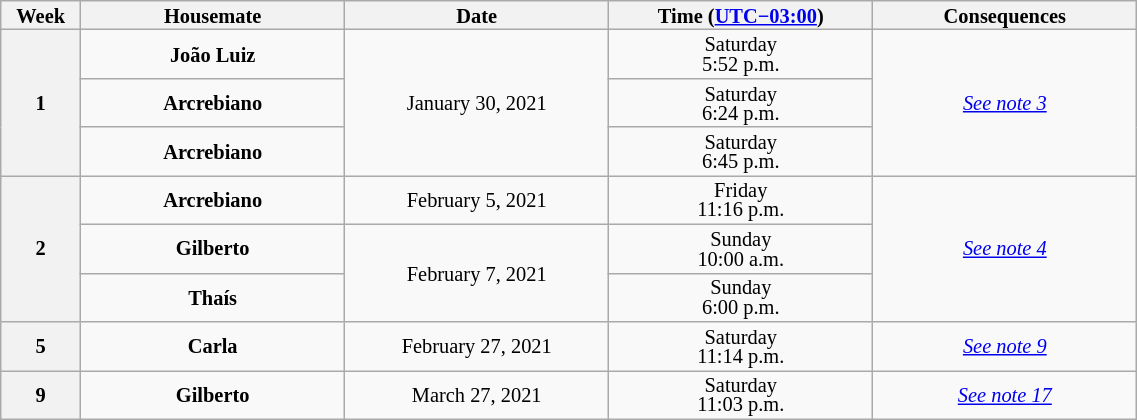<table class="wikitable" style="width:60%; text-align:center; font-size:85%; line-height:13px;">
<tr>
<th width="03.00%">Week</th>
<th width="14.25%">Housemate</th>
<th width="14.25%">Date</th>
<th width="14.25%">Time (<a href='#'>UTC−03:00</a>)</th>
<th width="14.25%">Consequences</th>
</tr>
<tr>
<th rowspan=3 style="height:25px">1</th>
<td><strong>João Luiz</strong></td>
<td rowspan=3>January 30, 2021</td>
<td>Saturday<br>5:52 p.m.</td>
<td rowspan=3><em><a href='#'>See note 3</a></em></td>
</tr>
<tr>
<td><strong>Arcrebiano</strong></td>
<td>Saturday<br>6:24 p.m.</td>
</tr>
<tr>
<td><strong>Arcrebiano</strong></td>
<td>Saturday<br>6:45 p.m.</td>
</tr>
<tr>
<th rowspan=3 style="height:25px">2</th>
<td><strong>Arcrebiano</strong></td>
<td>February 5, 2021</td>
<td>Friday<br>11:16 p.m.</td>
<td rowspan=3><em><a href='#'>See note 4</a></em></td>
</tr>
<tr>
<td><strong>Gilberto</strong></td>
<td rowspan=2>February 7, 2021</td>
<td>Sunday<br>10:00 a.m.</td>
</tr>
<tr>
<td><strong>Thaís</strong></td>
<td>Sunday<br>6:00 p.m.</td>
</tr>
<tr>
<th>5</th>
<td><strong>Carla</strong></td>
<td>February 27, 2021</td>
<td>Saturday<br>11:14 p.m.</td>
<td><em><a href='#'>See note 9</a></em></td>
</tr>
<tr>
<th>9</th>
<td><strong>Gilberto</strong></td>
<td>March 27, 2021</td>
<td>Saturday<br>11:03 p.m.</td>
<td><em><a href='#'>See note 17</a></em></td>
</tr>
</table>
